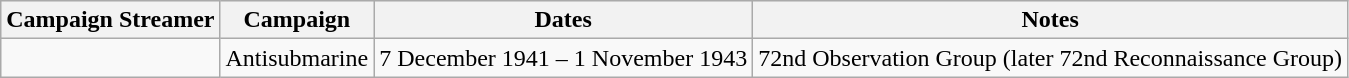<table class="wikitable">
<tr style="background:#efefef;">
<th>Campaign Streamer</th>
<th>Campaign</th>
<th>Dates</th>
<th>Notes</th>
</tr>
<tr>
<td></td>
<td>Antisubmarine</td>
<td>7 December 1941 – 1 November 1943</td>
<td>72nd Observation Group (later 72nd Reconnaissance Group)</td>
</tr>
</table>
